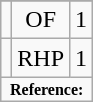<table class="wikitable sortable" style="text-align: center">
<tr align=center>
</tr>
<tr>
<td></td>
<td>OF</td>
<td>1</td>
</tr>
<tr>
<td></td>
<td>RHP</td>
<td>1</td>
</tr>
<tr class="sortbottom">
<td colspan="4"  style="font-size:8pt; text-align:center;"><strong>Reference:</strong></td>
</tr>
</table>
